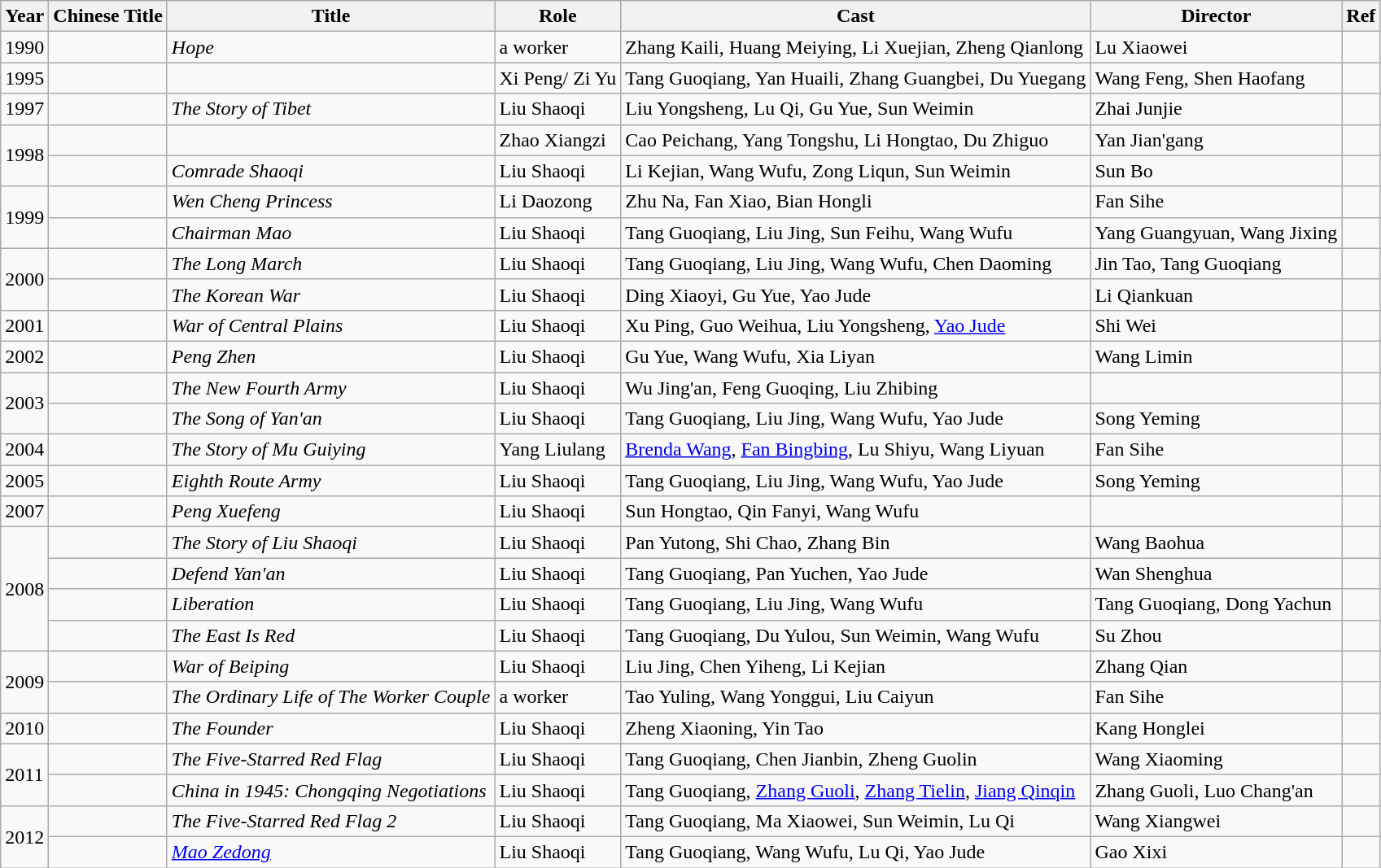<table class="wikitable">
<tr>
<th>Year</th>
<th>Chinese Title</th>
<th>Title</th>
<th>Role</th>
<th>Cast</th>
<th>Director</th>
<th>Ref</th>
</tr>
<tr>
<td>1990</td>
<td></td>
<td><em>Hope</em></td>
<td>a worker</td>
<td>Zhang Kaili, Huang Meiying, Li Xuejian, Zheng Qianlong</td>
<td>Lu Xiaowei</td>
<td></td>
</tr>
<tr>
<td>1995</td>
<td></td>
<td></td>
<td>Xi Peng/ Zi Yu</td>
<td>Tang Guoqiang, Yan Huaili, Zhang Guangbei, Du Yuegang</td>
<td>Wang Feng, Shen Haofang</td>
<td></td>
</tr>
<tr>
<td>1997</td>
<td></td>
<td><em>The Story of Tibet</em></td>
<td>Liu Shaoqi</td>
<td>Liu Yongsheng, Lu Qi, Gu Yue, Sun Weimin</td>
<td>Zhai Junjie</td>
<td></td>
</tr>
<tr>
<td rowspan="2">1998</td>
<td></td>
<td></td>
<td>Zhao Xiangzi</td>
<td>Cao Peichang, Yang Tongshu, Li Hongtao, Du Zhiguo</td>
<td>Yan Jian'gang</td>
<td></td>
</tr>
<tr>
<td></td>
<td><em>Comrade Shaoqi</em></td>
<td>Liu Shaoqi</td>
<td>Li Kejian, Wang Wufu, Zong Liqun, Sun Weimin</td>
<td>Sun Bo</td>
<td></td>
</tr>
<tr>
<td rowspan="2">1999</td>
<td></td>
<td><em>Wen Cheng Princess</em></td>
<td>Li Daozong</td>
<td>Zhu Na, Fan Xiao, Bian Hongli</td>
<td>Fan Sihe</td>
<td></td>
</tr>
<tr>
<td></td>
<td><em>Chairman Mao</em></td>
<td>Liu Shaoqi</td>
<td>Tang Guoqiang, Liu Jing, Sun Feihu, Wang Wufu</td>
<td>Yang Guangyuan, Wang Jixing</td>
<td></td>
</tr>
<tr>
<td rowspan="2">2000</td>
<td></td>
<td><em>The Long March</em></td>
<td>Liu Shaoqi</td>
<td>Tang Guoqiang, Liu Jing, Wang Wufu, Chen Daoming</td>
<td>Jin Tao, Tang Guoqiang</td>
<td></td>
</tr>
<tr>
<td></td>
<td><em>The Korean War</em></td>
<td>Liu Shaoqi</td>
<td>Ding Xiaoyi, Gu Yue, Yao Jude</td>
<td>Li Qiankuan</td>
<td></td>
</tr>
<tr>
<td>2001</td>
<td></td>
<td><em>War of Central Plains</em></td>
<td>Liu Shaoqi</td>
<td>Xu Ping, Guo Weihua, Liu Yongsheng, <a href='#'>Yao Jude</a></td>
<td>Shi Wei</td>
<td></td>
</tr>
<tr>
<td>2002</td>
<td></td>
<td><em>Peng Zhen</em></td>
<td>Liu Shaoqi</td>
<td>Gu Yue, Wang Wufu, Xia Liyan</td>
<td>Wang Limin</td>
<td></td>
</tr>
<tr>
<td rowspan="2">2003</td>
<td></td>
<td><em>The New Fourth Army</em></td>
<td>Liu Shaoqi</td>
<td>Wu Jing'an, Feng Guoqing, Liu Zhibing</td>
<td></td>
<td></td>
</tr>
<tr>
<td></td>
<td><em>The Song of Yan'an</em></td>
<td>Liu Shaoqi</td>
<td>Tang Guoqiang, Liu Jing, Wang Wufu, Yao Jude</td>
<td>Song Yeming</td>
<td></td>
</tr>
<tr>
<td>2004</td>
<td></td>
<td><em>The Story of Mu Guiying</em></td>
<td>Yang Liulang</td>
<td><a href='#'>Brenda Wang</a>, <a href='#'>Fan Bingbing</a>, Lu Shiyu, Wang Liyuan</td>
<td>Fan Sihe</td>
<td></td>
</tr>
<tr>
<td>2005</td>
<td></td>
<td><em>Eighth Route Army</em></td>
<td>Liu Shaoqi</td>
<td>Tang Guoqiang, Liu Jing, Wang Wufu, Yao Jude</td>
<td>Song Yeming</td>
<td></td>
</tr>
<tr>
<td>2007</td>
<td></td>
<td><em>Peng Xuefeng</em></td>
<td>Liu Shaoqi</td>
<td>Sun Hongtao, Qin Fanyi, Wang Wufu</td>
<td></td>
<td></td>
</tr>
<tr>
<td rowspan="4">2008</td>
<td></td>
<td><em>The Story of Liu Shaoqi</em></td>
<td>Liu Shaoqi</td>
<td>Pan Yutong, Shi Chao, Zhang Bin</td>
<td>Wang Baohua</td>
<td></td>
</tr>
<tr>
<td></td>
<td><em>Defend Yan'an</em></td>
<td>Liu Shaoqi</td>
<td>Tang Guoqiang, Pan Yuchen, Yao Jude</td>
<td>Wan Shenghua</td>
<td></td>
</tr>
<tr>
<td></td>
<td><em>Liberation</em></td>
<td>Liu Shaoqi</td>
<td>Tang Guoqiang, Liu Jing, Wang Wufu</td>
<td>Tang Guoqiang, Dong Yachun</td>
<td></td>
</tr>
<tr>
<td></td>
<td><em>The East Is Red</em></td>
<td>Liu Shaoqi</td>
<td>Tang Guoqiang, Du Yulou, Sun Weimin, Wang Wufu</td>
<td>Su Zhou</td>
<td></td>
</tr>
<tr>
<td rowspan="2">2009</td>
<td></td>
<td><em>War of Beiping</em></td>
<td>Liu Shaoqi</td>
<td>Liu Jing, Chen Yiheng, Li Kejian</td>
<td>Zhang Qian</td>
<td></td>
</tr>
<tr>
<td></td>
<td><em>The Ordinary Life of The Worker Couple</em></td>
<td>a worker</td>
<td>Tao Yuling, Wang Yonggui, Liu Caiyun</td>
<td>Fan Sihe</td>
<td></td>
</tr>
<tr>
<td>2010</td>
<td></td>
<td><em>The Founder</em></td>
<td>Liu Shaoqi</td>
<td>Zheng Xiaoning, Yin Tao</td>
<td>Kang Honglei</td>
<td></td>
</tr>
<tr>
<td rowspan="2">2011</td>
<td></td>
<td><em>The Five-Starred Red Flag</em></td>
<td>Liu Shaoqi</td>
<td>Tang Guoqiang, Chen Jianbin, Zheng Guolin</td>
<td>Wang Xiaoming</td>
<td></td>
</tr>
<tr>
<td></td>
<td><em>China in 1945: Chongqing Negotiations</em></td>
<td>Liu Shaoqi</td>
<td>Tang Guoqiang, <a href='#'>Zhang Guoli</a>, <a href='#'>Zhang Tielin</a>, <a href='#'>Jiang Qinqin</a></td>
<td>Zhang Guoli, Luo Chang'an</td>
<td></td>
</tr>
<tr>
<td rowspan="2">2012</td>
<td></td>
<td><em>The Five-Starred Red Flag 2</em></td>
<td>Liu Shaoqi</td>
<td>Tang Guoqiang, Ma Xiaowei, Sun Weimin, Lu Qi</td>
<td>Wang Xiangwei</td>
<td></td>
</tr>
<tr>
<td></td>
<td><em><a href='#'>Mao Zedong</a></em></td>
<td>Liu Shaoqi</td>
<td>Tang Guoqiang, Wang Wufu, Lu Qi, Yao Jude</td>
<td>Gao Xixi</td>
<td></td>
</tr>
</table>
